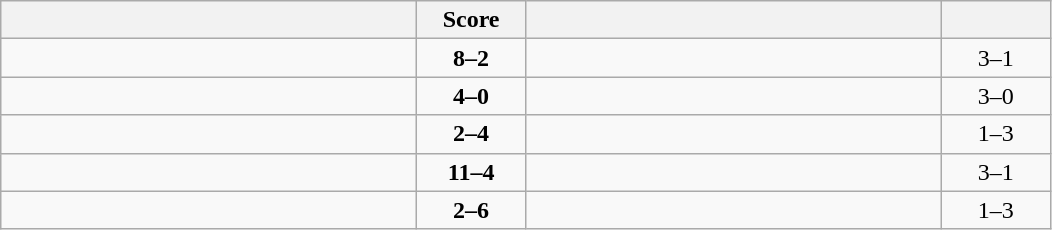<table class="wikitable" style="text-align: center; ">
<tr>
<th align="right" width="270"></th>
<th width="65">Score</th>
<th align="left" width="270"></th>
<th width="65"></th>
</tr>
<tr>
<td align="left"><strong></strong></td>
<td><strong>8–2</strong></td>
<td align="left"></td>
<td>3–1 <strong></strong></td>
</tr>
<tr>
<td align="left"><strong></strong></td>
<td><strong>4–0</strong></td>
<td align="left"></td>
<td>3–0 <strong></strong></td>
</tr>
<tr>
<td align="left"></td>
<td><strong>2–4</strong></td>
<td align="left"><strong></strong></td>
<td>1–3 <strong></strong></td>
</tr>
<tr>
<td align="left"><strong></strong></td>
<td><strong>11–4</strong></td>
<td align="left"></td>
<td>3–1 <strong></strong></td>
</tr>
<tr>
<td align="left"></td>
<td><strong>2–6</strong></td>
<td align="left"><strong></strong></td>
<td>1–3 <strong></strong></td>
</tr>
</table>
